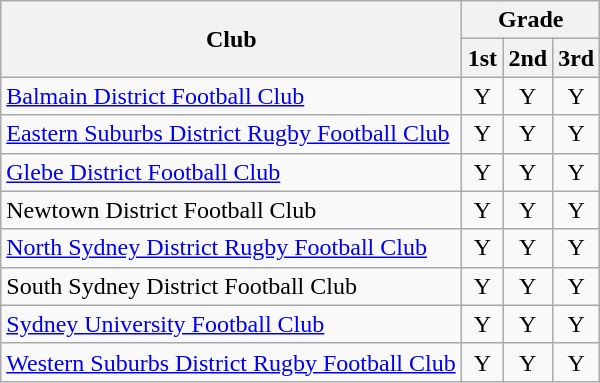<table class="wikitable sortable mw-collapsible" style="text-align:center;">
<tr>
<th width="300" rowspan="2">Club</th>
<th colspan="3">Grade</th>
</tr>
<tr>
<th width="20" abbr="First">1st</th>
<th width="20" abbr="Second">2nd</th>
<th width="20" abbr="Third">3rd</th>
</tr>
<tr>
<td style="text-align:left;"> <a href='#'>Balmain District Football Club</a></td>
<td>Y</td>
<td>Y</td>
<td>Y</td>
</tr>
<tr>
<td style="text-align:left;"> <a href='#'>Eastern Suburbs District Rugby Football Club</a></td>
<td>Y</td>
<td>Y</td>
<td>Y</td>
</tr>
<tr>
<td style="text-align:left;"> <a href='#'>Glebe District Football Club</a></td>
<td>Y</td>
<td>Y</td>
<td>Y</td>
</tr>
<tr>
<td style="text-align:left;"> Newtown District Football Club</td>
<td>Y</td>
<td>Y</td>
<td>Y</td>
</tr>
<tr>
<td style="text-align:left;"> <a href='#'>North Sydney District Rugby Football Club</a></td>
<td>Y</td>
<td>Y</td>
<td>Y</td>
</tr>
<tr>
<td style="text-align:left;"> South Sydney District Football Club</td>
<td>Y</td>
<td>Y</td>
<td>Y</td>
</tr>
<tr>
<td style="text-align:left;"> <a href='#'>Sydney University Football Club</a></td>
<td>Y</td>
<td>Y</td>
<td>Y</td>
</tr>
<tr>
<td style="text-align:left;"> <a href='#'>Western Suburbs District Rugby Football Club</a></td>
<td>Y</td>
<td>Y</td>
<td>Y</td>
</tr>
</table>
